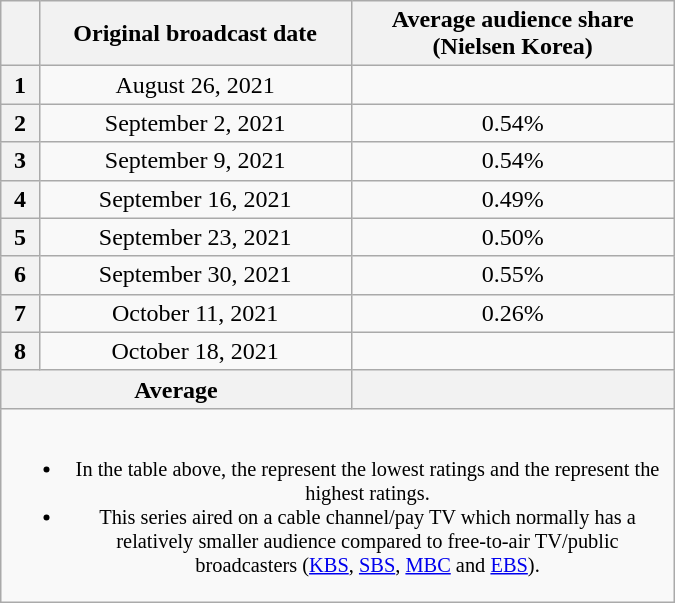<table class="wikitable" style="width:450px; text-align:center">
<tr>
<th scope="col"></th>
<th scope="col">Original broadcast date</th>
<th scope="col" style="width:13em">Average audience share<br>(Nielsen Korea)</th>
</tr>
<tr>
<th scope="col">1</th>
<td>August 26, 2021</td>
<td><strong></strong> </td>
</tr>
<tr>
<th scope="col">2</th>
<td>September 2, 2021</td>
<td>0.54% </td>
</tr>
<tr>
<th scope="col">3</th>
<td>September 9, 2021</td>
<td>0.54% </td>
</tr>
<tr>
<th scope="col">4</th>
<td>September 16, 2021</td>
<td>0.49% </td>
</tr>
<tr>
<th scope="col">5</th>
<td>September 23, 2021</td>
<td>0.50% </td>
</tr>
<tr>
<th scope="col">6</th>
<td>September 30, 2021</td>
<td>0.55% </td>
</tr>
<tr>
<th scope="col">7</th>
<td>October 11, 2021</td>
<td>0.26% </td>
</tr>
<tr>
<th scope="col">8</th>
<td>October 18, 2021</td>
<td><strong></strong> </td>
</tr>
<tr>
<th scope="col" colspan="2">Average</th>
<th scope="col"></th>
</tr>
<tr>
<td colspan="3" style="font-size:85%"><br><ul><li>In the table above, the <strong></strong> represent the lowest ratings and the <strong></strong> represent the highest ratings.</li><li>This series aired on a cable channel/pay TV which normally has a relatively smaller audience compared to free-to-air TV/public broadcasters (<a href='#'>KBS</a>, <a href='#'>SBS</a>, <a href='#'>MBC</a> and <a href='#'>EBS</a>).</li></ul></td>
</tr>
</table>
